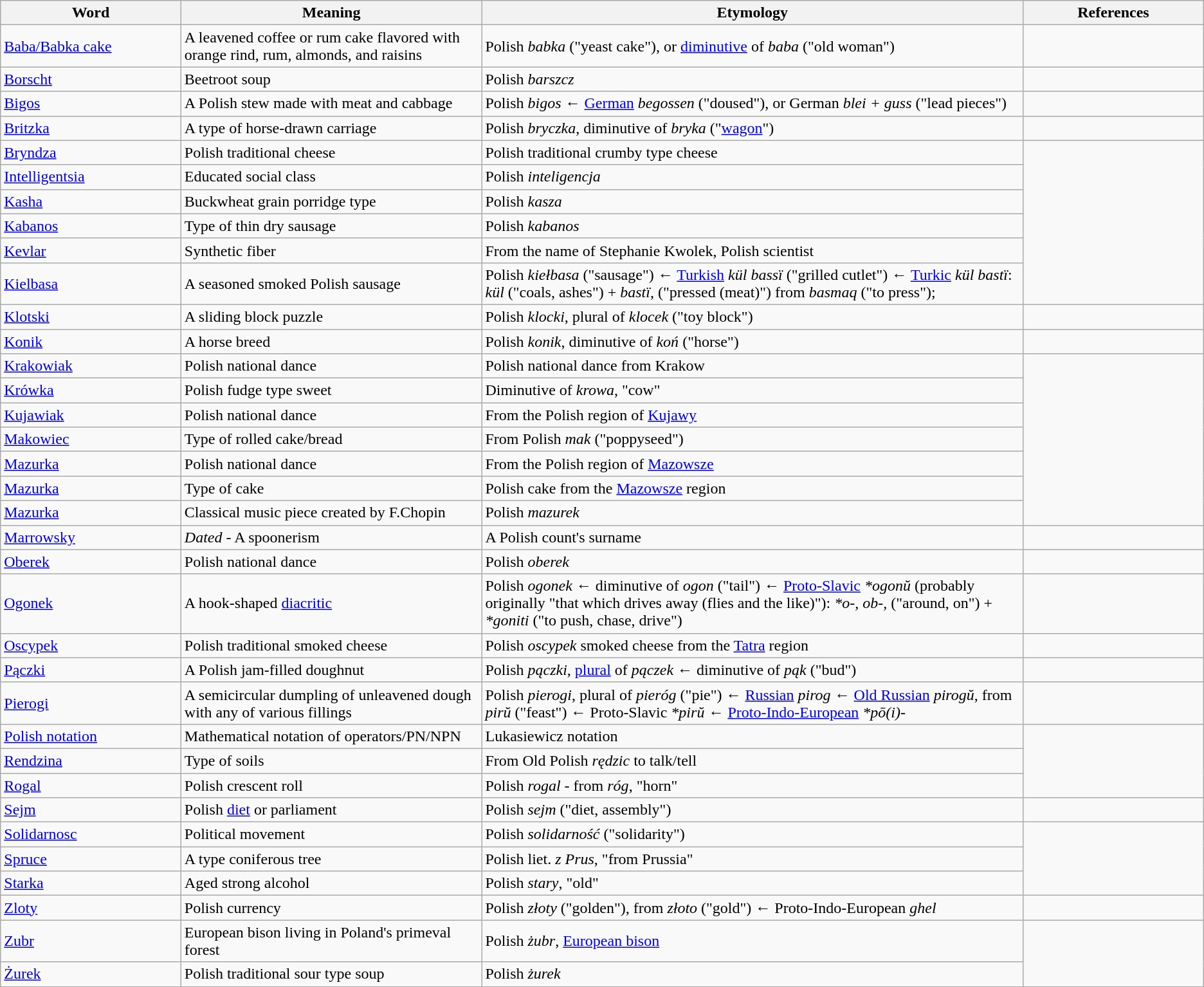<table class="wikitable">
<tr>
<th width="15%">Word</th>
<th width="25%">Meaning</th>
<th width="45%">Etymology</th>
<th width="15%">References</th>
</tr>
<tr>
<td><a href='#'>Baba/Babka cake</a></td>
<td>A leavened coffee or rum cake flavored with orange rind, rum, almonds, and raisins</td>
<td>Polish <em>babka</em> ("yeast cake"), or <a href='#'>diminutive</a> of <em>baba</em> ("old woman")</td>
<td></td>
</tr>
<tr>
<td><a href='#'>Borscht</a></td>
<td>Beetroot soup</td>
<td>Polish <em>barszcz</em></td>
</tr>
<tr>
<td><a href='#'>Bigos</a></td>
<td>A Polish stew made with meat and cabbage</td>
<td>Polish <em>bigos</em> ← <a href='#'>German</a> <em>begossen</em> ("doused"), or German <em>blei + guss</em> ("lead pieces")</td>
<td></td>
</tr>
<tr>
<td><a href='#'>Britzka</a></td>
<td>A type of horse-drawn carriage</td>
<td>Polish <em>bryczka</em>, diminutive of <em>bryka</em> ("<a href='#'>wagon</a>")</td>
<td></td>
</tr>
<tr>
<td><a href='#'>Bryndza</a></td>
<td>Polish traditional cheese</td>
<td>Polish traditional crumby type cheese</td>
</tr>
<tr>
<td><a href='#'>Intelligentsia</a></td>
<td>Educated social class</td>
<td>Polish <em>inteligencja</em></td>
</tr>
<tr>
<td><a href='#'>Kasha</a></td>
<td>Buckwheat grain porridge type</td>
<td>Polish <em>kasza</em></td>
</tr>
<tr>
<td><a href='#'>Kabanos</a></td>
<td>Type of thin dry sausage</td>
<td>Polish <em>kabanos</em></td>
</tr>
<tr>
<td><a href='#'>Kevlar</a></td>
<td>Synthetic fiber</td>
<td>From the name of Stephanie Kwolek, Polish scientist</td>
</tr>
<tr>
<td><a href='#'>Kielbasa</a></td>
<td>A seasoned smoked Polish sausage</td>
<td>Polish <em>kiełbasa</em> ("sausage") ← <a href='#'>Turkish</a> <em>kül bassï</em> ("grilled cutlet") ← <a href='#'>Turkic</a> <em>kül bastï</em>: <em>kül</em> ("coals, ashes") + <em>bastï</em>, ("pressed (meat)") from <em>basmaq</em> ("to press");</td>
</tr>
<tr>
<td><a href='#'>Klotski</a></td>
<td>A sliding block puzzle</td>
<td>Polish <em>klocki</em>, plural of <em>klocek</em> ("toy block")</td>
<td></td>
</tr>
<tr>
<td><a href='#'>Konik</a></td>
<td>A horse breed</td>
<td>Polish <em>konik</em>, diminutive of <em>koń</em> ("horse")</td>
<td></td>
</tr>
<tr>
<td><a href='#'>Krakowiak</a></td>
<td>Polish national dance</td>
<td>Polish national dance from Krakow</td>
</tr>
<tr>
<td><a href='#'>Krówka</a></td>
<td>Polish fudge type sweet</td>
<td>Diminutive of <em>krowa</em>, "cow"</td>
</tr>
<tr>
<td><a href='#'>Kujawiak</a></td>
<td>Polish national dance</td>
<td>From the Polish region of <a href='#'>Kujawy</a></td>
</tr>
<tr>
<td><a href='#'>Makowiec</a></td>
<td>Type of rolled cake/bread</td>
<td>From Polish <em>mak</em> ("poppyseed")</td>
</tr>
<tr>
<td><a href='#'>Mazurka</a></td>
<td>Polish national dance</td>
<td>From the Polish region of <a href='#'>Mazowsze</a></td>
</tr>
<tr>
<td><a href='#'>Mazurka</a></td>
<td>Type of cake</td>
<td>Polish cake from the <a href='#'>Mazowsze</a> region</td>
</tr>
<tr>
<td><a href='#'>Mazurka</a></td>
<td>Classical music piece created by F.Chopin</td>
<td>Polish <em>mazurek</em></td>
</tr>
<tr>
<td><a href='#'>Marrowsky</a></td>
<td><em>Dated</em> - A spoonerism</td>
<td>A Polish count's surname</td>
<td></td>
</tr>
<tr>
<td><a href='#'>Oberek</a></td>
<td>Polish national dance</td>
<td>Polish <em>oberek</em></td>
</tr>
<tr>
<td><a href='#'>Ogonek</a></td>
<td>A hook-shaped <a href='#'>diacritic</a></td>
<td>Polish <em>ogonek</em> ← diminutive of <em>ogon</em> ("tail") ← <a href='#'>Proto-Slavic</a> <em>*ogonŭ</em> (probably originally "that which drives away (flies and the like)"): <em>*o-, ob-,</em> ("around, on") + <em>*goniti</em> ("to push, chase, drive")</td>
<td></td>
</tr>
<tr>
<td><a href='#'>Oscypek</a></td>
<td>Polish traditional smoked cheese</td>
<td>Polish <em>oscypek</em> smoked cheese from the <a href='#'>Tatra</a> region</td>
</tr>
<tr>
<td><a href='#'>Pączki</a></td>
<td>A Polish jam-filled doughnut</td>
<td>Polish <em>pączki</em>, <a href='#'>plural</a> of <em>pączek</em> ← diminutive of <em>pąk</em> ("bud")</td>
<td></td>
</tr>
<tr>
<td><a href='#'>Pierogi</a></td>
<td>A semicircular dumpling of unleavened dough with any of various fillings</td>
<td>Polish <em>pierogi</em>, plural of <em>pieróg</em> ("pie") ← <a href='#'>Russian</a> <em>pirog</em> ← <a href='#'>Old Russian</a> <em>pirogŭ</em>, from <em>pirŭ</em> ("feast") ← Proto-Slavic <em>*pirŭ</em> ← <a href='#'>Proto-Indo-European</a> <em>*pō(i)-</em></td>
<td></td>
</tr>
<tr>
<td><a href='#'>Polish notation</a></td>
<td>Mathematical notation of operators/PN/NPN</td>
<td>Lukasiewicz notation</td>
</tr>
<tr>
<td><a href='#'>Rendzina</a></td>
<td>Type of soils</td>
<td>From Old Polish <em>rędzic</em> to talk/tell</td>
</tr>
<tr>
<td><a href='#'>Rogal</a></td>
<td>Polish crescent roll</td>
<td>Polish <em>rogal</em> - from <em>róg</em>, "horn"</td>
</tr>
<tr>
<td><a href='#'>Sejm</a></td>
<td>Polish <a href='#'>diet</a> or parliament</td>
<td>Polish <em>sejm</em> ("diet, assembly")</td>
<td></td>
</tr>
<tr>
<td><a href='#'>Solidarnosc</a></td>
<td>Political movement</td>
<td>Polish <em>solidarność</em> ("solidarity")</td>
</tr>
<tr>
<td><a href='#'>Spruce</a></td>
<td>A type coniferous tree</td>
<td>Polish liet. <em>z Prus</em>, "from Prussia"</td>
</tr>
<tr>
<td><a href='#'>Starka</a></td>
<td>Aged strong alcohol</td>
<td>Polish <em>stary</em>, "old"</td>
</tr>
<tr>
<td><a href='#'>Zloty</a></td>
<td>Polish currency</td>
<td>Polish <em>złoty</em> ("golden"), from <em>złoto</em> ("gold") ←  Proto-Indo-European <em>ghel</em></td>
<td></td>
</tr>
<tr>
<td><a href='#'>Zubr</a></td>
<td>European bison living in Poland's primeval forest</td>
<td>Polish <em>żubr</em>, <a href='#'>European bison</a></td>
</tr>
<tr>
<td><a href='#'>Żurek</a></td>
<td>Polish traditional sour type soup</td>
<td>Polish <em>żurek</em></td>
</tr>
</table>
